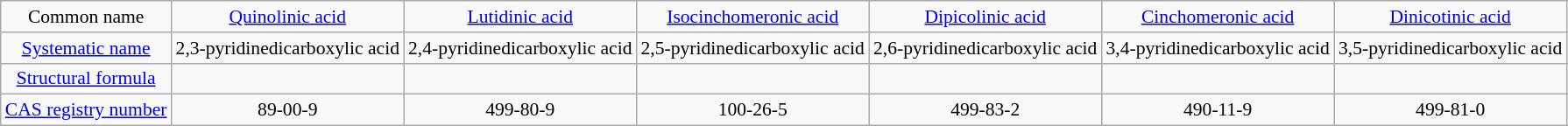<table class="wikitable" style="text-align:center; font-size:90%">
<tr>
<td>Common name</td>
<td><a href='#'>Quinolinic acid</a></td>
<td><a href='#'>Lutidinic acid</a></td>
<td><a href='#'>Isocinchomeronic acid</a></td>
<td><a href='#'>Dipicolinic acid</a></td>
<td><a href='#'>Cinchomeronic acid</a></td>
<td><a href='#'>Dinicotinic acid</a></td>
</tr>
<tr>
<td><a href='#'>Systematic name</a></td>
<td>2,3-pyridinedicarboxylic acid</td>
<td>2,4-pyridinedicarboxylic acid</td>
<td>2,5-pyridinedicarboxylic acid</td>
<td>2,6-pyridinedicarboxylic acid</td>
<td>3,4-pyridinedicarboxylic acid</td>
<td>3,5-pyridinedicarboxylic acid</td>
</tr>
<tr>
<td><a href='#'>Structural formula</a></td>
<td></td>
<td></td>
<td></td>
<td></td>
<td></td>
<td></td>
</tr>
<tr>
<td><a href='#'>CAS registry number</a></td>
<td>89-00-9</td>
<td>499-80-9</td>
<td>100-26-5</td>
<td>499-83-2</td>
<td>490-11-9</td>
<td>499-81-0</td>
</tr>
</table>
